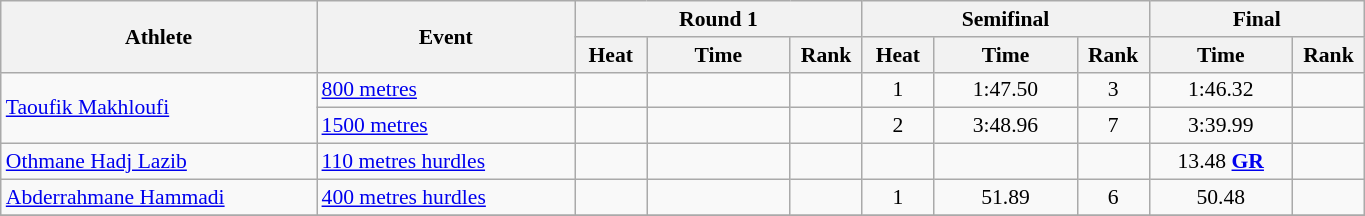<table class="wikitable" width="72%" style="text-align:center; font-size:90%">
<tr>
<th rowspan="2" width="22%">Athlete</th>
<th rowspan="2" width="18%">Event</th>
<th colspan="3" width="20%">Round 1</th>
<th colspan="3" width="20%">Semifinal</th>
<th colspan="2" width="15%">Final</th>
</tr>
<tr>
<th width="5%">Heat</th>
<th width="10%">Time</th>
<th>Rank</th>
<th width="5%">Heat</th>
<th width="10%">Time</th>
<th>Rank</th>
<th width="10%">Time</th>
<th>Rank</th>
</tr>
<tr>
<td rowspan=2; align="left"><a href='#'>Taoufik Makhloufi</a></td>
<td align="left"><a href='#'>800 metres</a></td>
<td></td>
<td></td>
<td></td>
<td>1</td>
<td>1:47.50</td>
<td>3 <strong></strong></td>
<td>1:46.32</td>
<td></td>
</tr>
<tr>
<td align="left"><a href='#'>1500 metres</a></td>
<td></td>
<td></td>
<td></td>
<td>2</td>
<td>3:48.96</td>
<td>7 <strong></strong></td>
<td>3:39.99</td>
<td></td>
</tr>
<tr>
<td align="left"><a href='#'>Othmane Hadj Lazib</a></td>
<td align="left"><a href='#'>110 metres hurdles</a></td>
<td></td>
<td></td>
<td></td>
<td></td>
<td></td>
<td></td>
<td>13.48 <strong><a href='#'>GR</a></strong></td>
<td></td>
</tr>
<tr>
<td align="left"><a href='#'>Abderrahmane Hammadi</a></td>
<td align="left"><a href='#'>400 metres hurdles</a></td>
<td></td>
<td></td>
<td></td>
<td>1</td>
<td>51.89</td>
<td>6 <strong></strong></td>
<td>50.48</td>
<td></td>
</tr>
<tr>
</tr>
</table>
